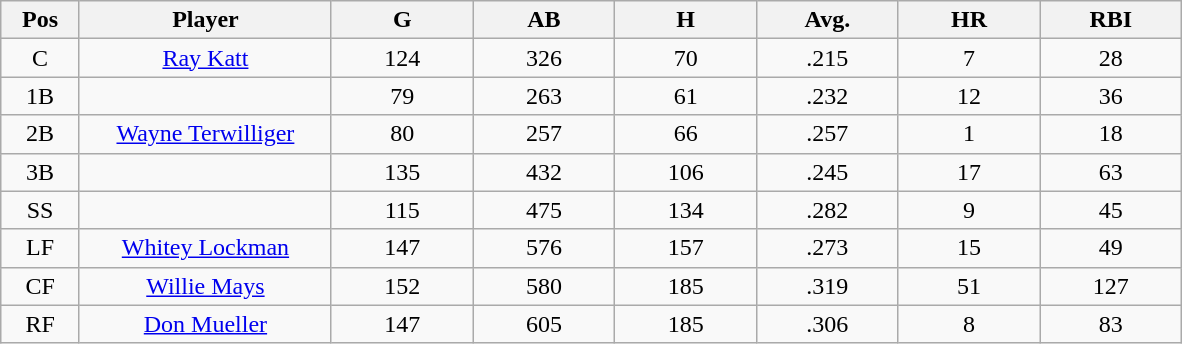<table class="wikitable sortable">
<tr>
<th bgcolor="#DDDDFF" width="5%">Pos</th>
<th bgcolor="#DDDDFF" width="16%">Player</th>
<th bgcolor="#DDDDFF" width="9%">G</th>
<th bgcolor="#DDDDFF" width="9%">AB</th>
<th bgcolor="#DDDDFF" width="9%">H</th>
<th bgcolor="#DDDDFF" width="9%">Avg.</th>
<th bgcolor="#DDDDFF" width="9%">HR</th>
<th bgcolor="#DDDDFF" width="9%">RBI</th>
</tr>
<tr align="center">
<td>C</td>
<td><a href='#'>Ray Katt</a></td>
<td>124</td>
<td>326</td>
<td>70</td>
<td>.215</td>
<td>7</td>
<td>28</td>
</tr>
<tr align=center>
<td>1B</td>
<td></td>
<td>79</td>
<td>263</td>
<td>61</td>
<td>.232</td>
<td>12</td>
<td>36</td>
</tr>
<tr align="center">
<td>2B</td>
<td><a href='#'>Wayne Terwilliger</a></td>
<td>80</td>
<td>257</td>
<td>66</td>
<td>.257</td>
<td>1</td>
<td>18</td>
</tr>
<tr align=center>
<td>3B</td>
<td></td>
<td>135</td>
<td>432</td>
<td>106</td>
<td>.245</td>
<td>17</td>
<td>63</td>
</tr>
<tr align="center">
<td>SS</td>
<td></td>
<td>115</td>
<td>475</td>
<td>134</td>
<td>.282</td>
<td>9</td>
<td>45</td>
</tr>
<tr align="center">
<td>LF</td>
<td><a href='#'>Whitey Lockman</a></td>
<td>147</td>
<td>576</td>
<td>157</td>
<td>.273</td>
<td>15</td>
<td>49</td>
</tr>
<tr align=center>
<td>CF</td>
<td><a href='#'>Willie Mays</a></td>
<td>152</td>
<td>580</td>
<td>185</td>
<td>.319</td>
<td>51</td>
<td>127</td>
</tr>
<tr align=center>
<td>RF</td>
<td><a href='#'>Don Mueller</a></td>
<td>147</td>
<td>605</td>
<td>185</td>
<td>.306</td>
<td>8</td>
<td>83</td>
</tr>
</table>
